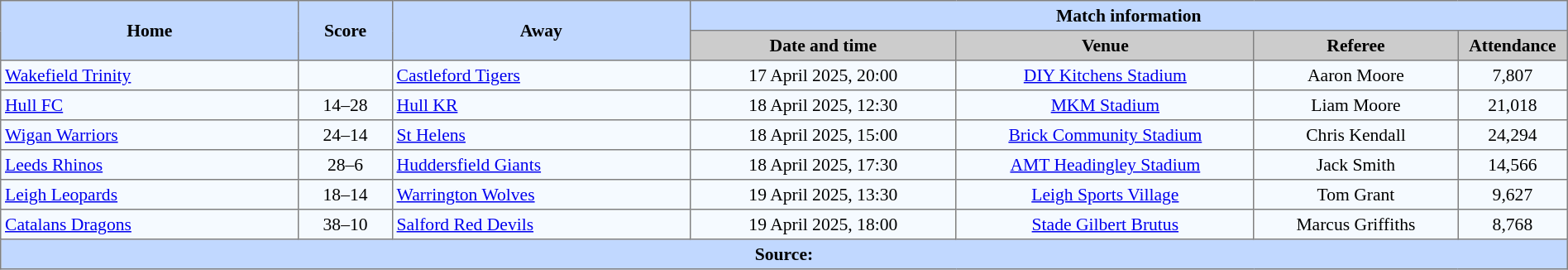<table border=1 style="border-collapse:collapse; font-size:90%; text-align:center;" cellpadding=3 cellspacing=0 width=100%>
<tr style="background:#C1D8ff;">
<th scope="col" rowspan=2 width=19%>Home</th>
<th scope="col" rowspan=2 width=6%>Score</th>
<th scope="col" rowspan=2 width=19%>Away</th>
<th colspan=4>Match information</th>
</tr>
<tr style="background:#CCCCCC;">
<th scope="col" width=17%>Date and time</th>
<th scope="col" width=19%>Venue</th>
<th scope="col" width=13%>Referee</th>
<th scope="col" width=7%>Attendance</th>
</tr>
<tr style="background:#F5FAFF;">
<td style="text-align:left;"> <a href='#'>Wakefield Trinity</a></td>
<td></td>
<td style="text-align:left;"> <a href='#'>Castleford Tigers</a></td>
<td>17 April 2025, 20:00</td>
<td><a href='#'>DIY Kitchens Stadium</a></td>
<td>Aaron Moore</td>
<td>7,807</td>
</tr>
<tr style="background:#F5FAFF;">
<td style="text-align:left;"> <a href='#'>Hull FC</a></td>
<td>14–28</td>
<td style="text-align:left;"> <a href='#'>Hull KR</a></td>
<td>18 April 2025, 12:30</td>
<td><a href='#'>MKM Stadium</a></td>
<td>Liam Moore</td>
<td>21,018</td>
</tr>
<tr style="background:#F5FAFF;">
<td style="text-align:left;"> <a href='#'>Wigan Warriors</a></td>
<td>24–14</td>
<td style="text-align:left;"> <a href='#'>St Helens</a></td>
<td>18 April 2025, 15:00</td>
<td><a href='#'>Brick Community Stadium</a></td>
<td>Chris Kendall</td>
<td>24,294</td>
</tr>
<tr style="background:#F5FAFF;">
<td style="text-align:left;"> <a href='#'>Leeds Rhinos</a></td>
<td>28–6</td>
<td style="text-align:left;"> <a href='#'>Huddersfield Giants</a></td>
<td>18 April 2025, 17:30</td>
<td><a href='#'>AMT Headingley Stadium</a></td>
<td>Jack Smith</td>
<td>14,566</td>
</tr>
<tr style="background:#F5FAFF;">
<td style="text-align:left;"> <a href='#'>Leigh Leopards</a></td>
<td>18–14</td>
<td style="text-align:left;"> <a href='#'>Warrington Wolves</a></td>
<td>19 April 2025, 13:30</td>
<td><a href='#'>Leigh Sports Village</a></td>
<td>Tom Grant</td>
<td>9,627</td>
</tr>
<tr style="background:#F5FAFF;">
<td style="text-align:left;"> <a href='#'>Catalans Dragons</a></td>
<td>38–10</td>
<td style="text-align:left;"> <a href='#'>Salford Red Devils</a></td>
<td>19 April 2025, 18:00</td>
<td><a href='#'>Stade Gilbert Brutus</a></td>
<td>Marcus Griffiths</td>
<td>8,768</td>
</tr>
<tr style="background:#c1d8ff;">
<th colspan=7>Source:</th>
</tr>
</table>
